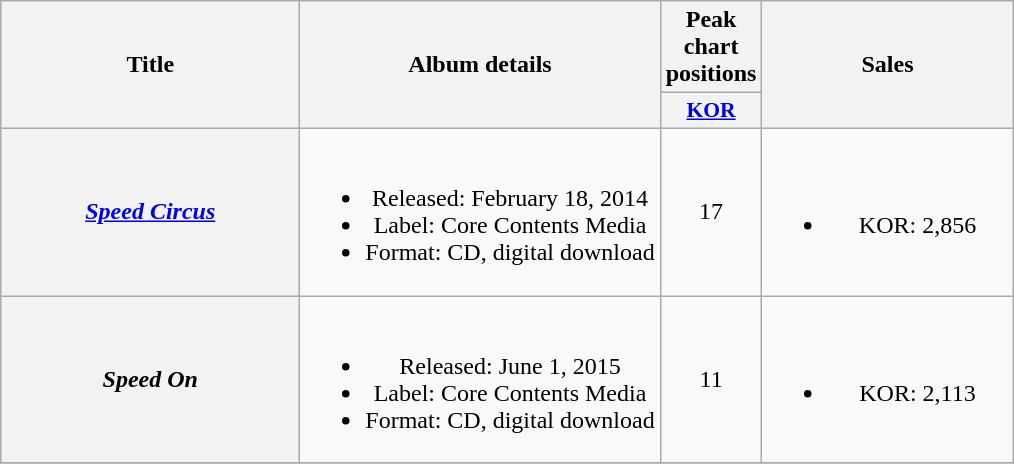<table class="wikitable plainrowheaders" style="text-align:center;">
<tr>
<th scope="col" rowspan="2" style="width:12em;">Title</th>
<th scope="col" rowspan="2">Album details</th>
<th scope="col">Peak chart positions</th>
<th scope="col" rowspan="2" style="width:10em;">Sales</th>
</tr>
<tr>
<th scope="col" style="width:2.5em;font-size:90%;"><a href='#'>KOR</a><br></th>
</tr>
<tr>
<th scope="row"><em><a href='#'>Speed Circus</a></em></th>
<td><br><ul><li>Released: February 18, 2014</li><li>Label: Core Contents Media</li><li>Format: CD, digital download</li></ul></td>
<td>17</td>
<td><br><ul><li>KOR: 2,856</li></ul></td>
</tr>
<tr>
<th scope="row"><em>Speed On</em></th>
<td><br><ul><li>Released: June 1, 2015</li><li>Label: Core Contents Media</li><li>Format: CD, digital download</li></ul></td>
<td>11</td>
<td><br><ul><li>KOR: 2,113</li></ul></td>
</tr>
<tr>
</tr>
</table>
